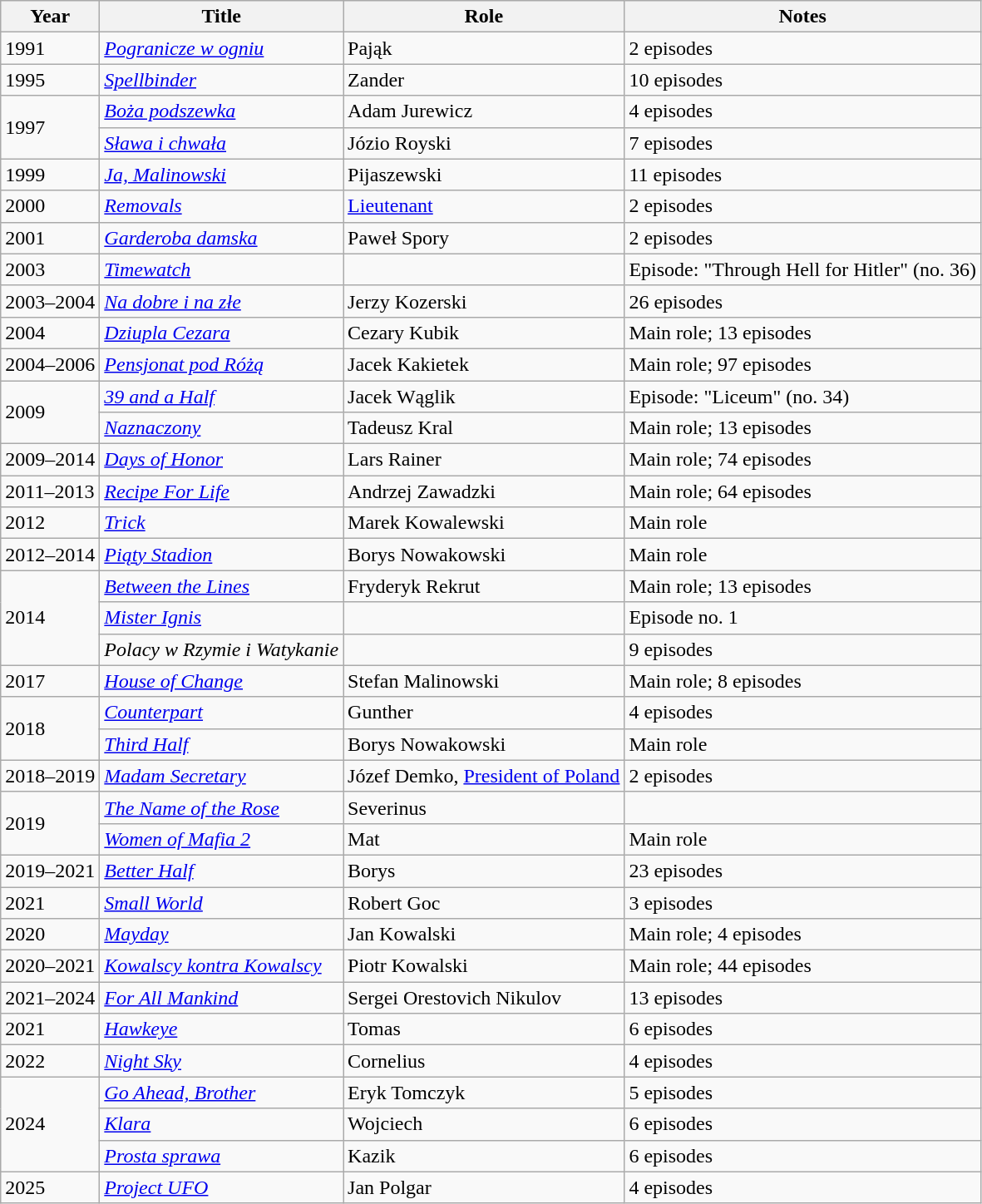<table class="wikitable plainrowheaders sortable">
<tr>
<th scope="col">Year</th>
<th scope="col">Title</th>
<th scope="col">Role</th>
<th scope="col" class="unsortable">Notes</th>
</tr>
<tr>
<td>1991</td>
<td><em><a href='#'>Pogranicze w ogniu</a></em></td>
<td>Pająk</td>
<td>2 episodes</td>
</tr>
<tr>
<td>1995</td>
<td><em><a href='#'>Spellbinder</a></em></td>
<td>Zander</td>
<td>10 episodes</td>
</tr>
<tr>
<td rowspan=2>1997</td>
<td><em><a href='#'>Boża podszewka</a></em></td>
<td>Adam Jurewicz</td>
<td>4 episodes</td>
</tr>
<tr>
<td><em><a href='#'>Sława i chwała</a></em></td>
<td>Józio Royski</td>
<td>7 episodes</td>
</tr>
<tr>
<td>1999</td>
<td><em><a href='#'>Ja, Malinowski</a></em></td>
<td>Pijaszewski</td>
<td>11 episodes</td>
</tr>
<tr>
<td>2000</td>
<td><em><a href='#'>Removals</a></em></td>
<td><a href='#'>Lieutenant</a></td>
<td>2 episodes</td>
</tr>
<tr>
<td>2001</td>
<td><em><a href='#'>Garderoba damska</a></em></td>
<td>Paweł Spory</td>
<td>2 episodes</td>
</tr>
<tr>
<td>2003</td>
<td><em><a href='#'>Timewatch</a></em></td>
<td></td>
<td>Episode: "Through Hell for Hitler" (no. 36)</td>
</tr>
<tr>
<td>2003–2004</td>
<td><em><a href='#'>Na dobre i na złe</a></em></td>
<td>Jerzy Kozerski</td>
<td>26 episodes</td>
</tr>
<tr>
<td>2004</td>
<td><em><a href='#'>Dziupla Cezara</a></em></td>
<td>Cezary Kubik</td>
<td>Main role; 13 episodes</td>
</tr>
<tr>
<td>2004–2006</td>
<td><em><a href='#'>Pensjonat pod Różą</a></em></td>
<td>Jacek Kakietek</td>
<td>Main role; 97 episodes</td>
</tr>
<tr>
<td rowspan=2>2009</td>
<td><em><a href='#'>39 and a Half</a></em></td>
<td>Jacek Wąglik</td>
<td>Episode: "Liceum" (no. 34)</td>
</tr>
<tr>
<td><em><a href='#'>Naznaczony</a></em></td>
<td>Tadeusz Kral</td>
<td>Main role; 13 episodes</td>
</tr>
<tr>
<td>2009–2014</td>
<td><em><a href='#'>Days of Honor</a></em></td>
<td>Lars Rainer</td>
<td>Main role; 74 episodes</td>
</tr>
<tr>
<td>2011–2013</td>
<td><em><a href='#'>Recipe For Life</a></em></td>
<td>Andrzej Zawadzki</td>
<td>Main role; 64 episodes</td>
</tr>
<tr>
<td>2012</td>
<td><em><a href='#'>Trick</a></em></td>
<td>Marek Kowalewski</td>
<td>Main role</td>
</tr>
<tr>
<td>2012–2014</td>
<td><em><a href='#'>Piąty Stadion</a></em></td>
<td>Borys Nowakowski</td>
<td>Main role</td>
</tr>
<tr>
<td rowspan=3>2014</td>
<td><em><a href='#'>Between the Lines</a></em></td>
<td>Fryderyk Rekrut</td>
<td>Main role; 13 episodes</td>
</tr>
<tr>
<td><em><a href='#'>Mister Ignis</a></em></td>
<td></td>
<td>Episode no. 1</td>
</tr>
<tr>
<td><em>Polacy w Rzymie i Watykanie</em></td>
<td></td>
<td>9 episodes</td>
</tr>
<tr>
<td>2017</td>
<td><em><a href='#'>House of Change</a></em></td>
<td>Stefan Malinowski</td>
<td>Main role; 8 episodes</td>
</tr>
<tr>
<td rowspan=2>2018</td>
<td><em><a href='#'>Counterpart</a></em></td>
<td>Gunther</td>
<td>4 episodes</td>
</tr>
<tr>
<td><em><a href='#'>Third Half</a></em></td>
<td>Borys Nowakowski</td>
<td>Main role</td>
</tr>
<tr>
<td>2018–2019</td>
<td><em><a href='#'>Madam Secretary</a></em></td>
<td>Józef Demko, <a href='#'>President of Poland</a></td>
<td>2 episodes</td>
</tr>
<tr>
<td rowspan=2>2019</td>
<td><em><a href='#'>The Name of the Rose</a></em></td>
<td>Severinus</td>
<td></td>
</tr>
<tr>
<td><em><a href='#'>Women of Mafia 2</a></em></td>
<td>Mat</td>
<td>Main role</td>
</tr>
<tr>
<td>2019–2021</td>
<td><em><a href='#'>Better Half</a></em></td>
<td>Borys</td>
<td>23 episodes</td>
</tr>
<tr>
<td>2021</td>
<td><em><a href='#'>Small World</a></em></td>
<td>Robert Goc</td>
<td>3 episodes</td>
</tr>
<tr>
<td>2020</td>
<td><em><a href='#'>Mayday</a></em></td>
<td>Jan Kowalski</td>
<td>Main role; 4 episodes</td>
</tr>
<tr>
<td>2020–2021</td>
<td><em><a href='#'>Kowalscy kontra Kowalscy</a></em></td>
<td>Piotr Kowalski</td>
<td>Main role; 44 episodes</td>
</tr>
<tr>
<td>2021–2024</td>
<td><em><a href='#'>For All Mankind</a></em></td>
<td>Sergei Orestovich Nikulov</td>
<td>13 episodes</td>
</tr>
<tr>
<td>2021</td>
<td><em><a href='#'>Hawkeye</a></em></td>
<td>Tomas</td>
<td>6 episodes</td>
</tr>
<tr>
<td>2022</td>
<td><em><a href='#'>Night Sky</a></em></td>
<td>Cornelius</td>
<td>4 episodes</td>
</tr>
<tr>
<td rowspan=3>2024</td>
<td><em><a href='#'>Go Ahead, Brother</a></em></td>
<td>Eryk Tomczyk</td>
<td>5 episodes</td>
</tr>
<tr>
<td><em><a href='#'>Klara</a></em></td>
<td>Wojciech</td>
<td>6 episodes</td>
</tr>
<tr>
<td><em><a href='#'>Prosta sprawa</a></em></td>
<td>Kazik</td>
<td>6 episodes</td>
</tr>
<tr>
<td>2025</td>
<td><em><a href='#'>Project UFO</a></em></td>
<td>Jan Polgar</td>
<td>4 episodes</td>
</tr>
</table>
